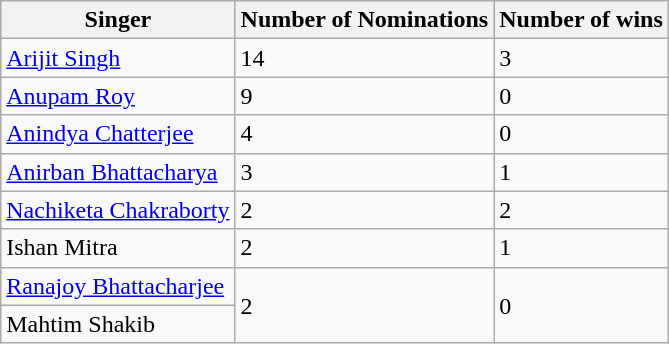<table class="sortable wikitable">
<tr>
<th>Singer</th>
<th>Number of Nominations</th>
<th>Number of wins</th>
</tr>
<tr>
<td><a href='#'>Arijit Singh</a></td>
<td>14</td>
<td>3</td>
</tr>
<tr>
<td><a href='#'>Anupam Roy</a></td>
<td>9</td>
<td>0</td>
</tr>
<tr>
<td><a href='#'>Anindya Chatterjee</a></td>
<td>4</td>
<td>0</td>
</tr>
<tr>
<td><a href='#'>Anirban Bhattacharya</a></td>
<td>3</td>
<td>1</td>
</tr>
<tr>
<td><a href='#'>Nachiketa Chakraborty</a></td>
<td>2</td>
<td>2</td>
</tr>
<tr>
<td>Ishan Mitra</td>
<td>2</td>
<td>1</td>
</tr>
<tr>
<td><a href='#'>Ranajoy Bhattacharjee</a></td>
<td rowspan=2>2</td>
<td rowspan=2>0</td>
</tr>
<tr>
<td>Mahtim Shakib</td>
</tr>
</table>
